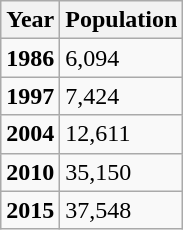<table class="wikitable">
<tr>
<th>Year</th>
<th>Population</th>
</tr>
<tr>
<td><strong>1986</strong></td>
<td>6,094</td>
</tr>
<tr>
<td><strong>1997</strong></td>
<td>7,424</td>
</tr>
<tr>
<td><strong>2004</strong></td>
<td>12,611</td>
</tr>
<tr>
<td><strong>2010</strong></td>
<td>35,150</td>
</tr>
<tr>
<td><strong>2015</strong></td>
<td>37,548</td>
</tr>
</table>
